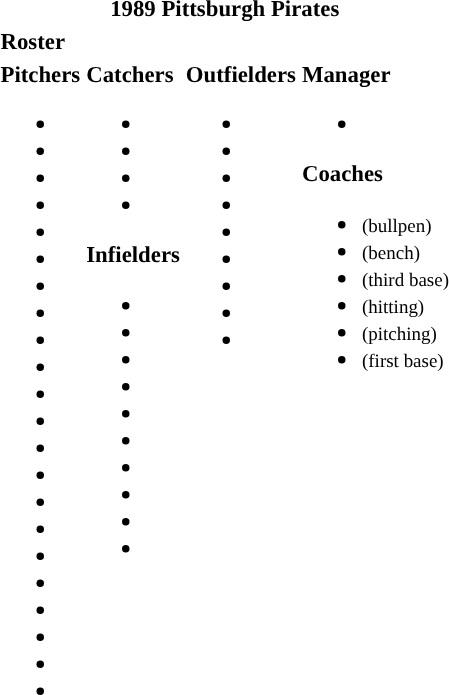<table class="toccolours" style="font-size: 95%;">
<tr>
<th colspan="10">1989 Pittsburgh Pirates</th>
</tr>
<tr>
<td colspan="10"><strong>Roster</strong></td>
</tr>
<tr>
<td valign="top"><strong>Pitchers</strong><br><ul><li></li><li></li><li></li><li></li><li></li><li></li><li></li><li></li><li></li><li></li><li></li><li></li><li></li><li></li><li></li><li></li><li></li><li></li><li></li><li></li><li></li><li></li></ul></td>
<td valign="top"><strong>Catchers</strong><br><ul><li></li><li></li><li></li><li></li></ul><strong>Infielders</strong><ul><li></li><li></li><li></li><li></li><li></li><li></li><li></li><li></li><li></li><li></li></ul></td>
<td valign="top"><strong>Outfielders</strong><br><ul><li></li><li></li><li></li><li></li><li></li><li></li><li></li><li></li><li></li></ul></td>
<td valign="top"><strong>Manager</strong><br><ul><li></li></ul><strong>Coaches</strong><ul><li> <small>(bullpen)</small></li><li> <small>(bench)</small></li><li> <small>(third base)</small></li><li> <small>(hitting)</small></li><li> <small>(pitching)</small></li><li> <small>(first base)</small></li></ul></td>
</tr>
</table>
